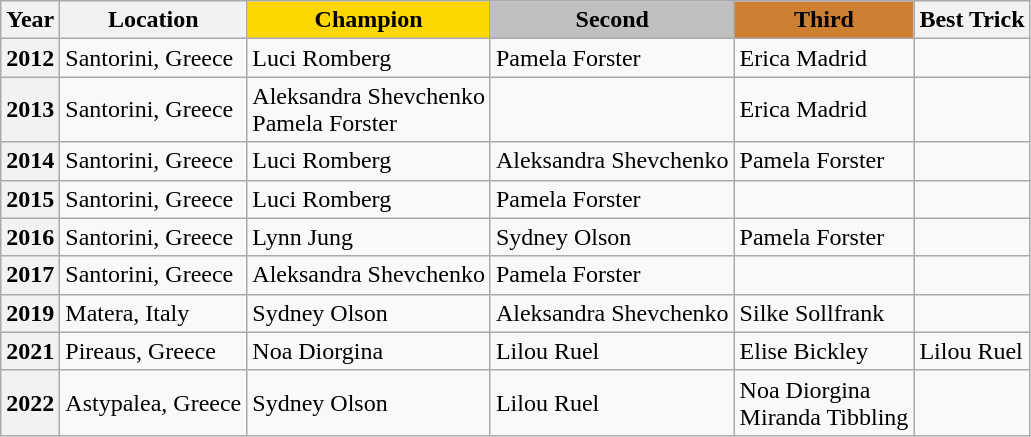<table class="wikitable">
<tr>
<th>Year</th>
<th>Location</th>
<th style="background:#FFD700">Champion</th>
<th style="background:#C0C0C0">Second</th>
<th style="background:#CD7F32">Third</th>
<th>Best Trick</th>
</tr>
<tr>
<th>2012</th>
<td> Santorini, Greece</td>
<td> Luci Romberg</td>
<td> Pamela Forster</td>
<td> Erica Madrid</td>
<td></td>
</tr>
<tr>
<th>2013</th>
<td> Santorini, Greece</td>
<td> Aleksandra Shevchenko<br> Pamela Forster</td>
<td></td>
<td> Erica Madrid</td>
<td></td>
</tr>
<tr>
<th>2014</th>
<td> Santorini, Greece</td>
<td> Luci Romberg</td>
<td> Aleksandra Shevchenko</td>
<td> Pamela Forster</td>
<td></td>
</tr>
<tr>
<th>2015</th>
<td> Santorini, Greece</td>
<td> Luci Romberg</td>
<td> Pamela Forster</td>
<td></td>
<td></td>
</tr>
<tr>
<th>2016</th>
<td> Santorini, Greece</td>
<td> Lynn Jung</td>
<td> Sydney Olson</td>
<td> Pamela Forster</td>
<td></td>
</tr>
<tr>
<th>2017</th>
<td> Santorini, Greece</td>
<td> Aleksandra Shevchenko</td>
<td> Pamela Forster</td>
<td></td>
<td></td>
</tr>
<tr>
<th>2019</th>
<td> Matera, Italy</td>
<td> Sydney Olson</td>
<td> Aleksandra Shevchenko</td>
<td> Silke Sollfrank</td>
<td></td>
</tr>
<tr>
<th>2021</th>
<td> Pireaus, Greece</td>
<td> Noa Diorgina</td>
<td> Lilou Ruel</td>
<td> Elise Bickley</td>
<td> Lilou Ruel</td>
</tr>
<tr>
<th>2022</th>
<td> Astypalea, Greece</td>
<td> Sydney Olson</td>
<td> Lilou Ruel</td>
<td> Noa Diorgina<br> Miranda Tibbling</td>
<td></td>
</tr>
</table>
